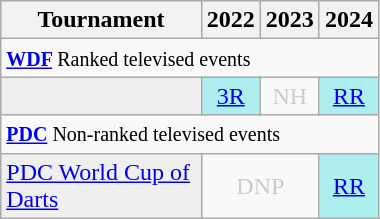<table class="wikitable" style="width:20%; margin:0">
<tr>
<th>Tournament</th>
<th>2022</th>
<th>2023</th>
<th>2024</th>
</tr>
<tr>
<td colspan="4" style="text-align:left"><small><strong><a href='#'>WDF</a> </strong>Ranked televised events</small></td>
</tr>
<tr>
<td style="background:#efefef;"></td>
<td style="text-align:center; background:#afeeee;"><a href='#'>3R</a></td>
<td style="text-align:center; color:#ccc;">NH</td>
<td style="text-align:center; background:#afeeee;"><a href='#'>RR</a></td>
</tr>
<tr>
<td colspan="4" style="text-align:left"><small><strong><a href='#'>PDC</a> </strong>Non-ranked televised events</small></td>
</tr>
<tr>
<td style="background:#efefef;"><a href='#'>PDC World Cup of Darts</a></td>
<td colspan="2" style="text-align:center; color:#ccc;">DNP</td>
<td style="text-align:center; background:#afeeee;"><a href='#'>RR</a></td>
</tr>
</table>
